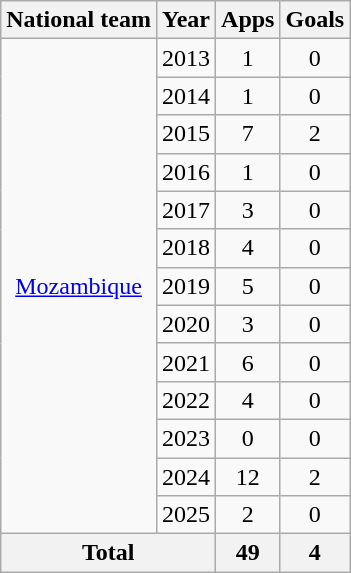<table class="wikitable" style="text-align:center">
<tr>
<th>National team</th>
<th>Year</th>
<th>Apps</th>
<th>Goals</th>
</tr>
<tr>
<td rowspan="13"><a href='#'>Mozambique</a></td>
<td>2013</td>
<td>1</td>
<td>0</td>
</tr>
<tr>
<td>2014</td>
<td>1</td>
<td>0</td>
</tr>
<tr>
<td>2015</td>
<td>7</td>
<td>2</td>
</tr>
<tr>
<td>2016</td>
<td>1</td>
<td>0</td>
</tr>
<tr>
<td>2017</td>
<td>3</td>
<td>0</td>
</tr>
<tr>
<td>2018</td>
<td>4</td>
<td>0</td>
</tr>
<tr>
<td>2019</td>
<td>5</td>
<td>0</td>
</tr>
<tr>
<td>2020</td>
<td>3</td>
<td>0</td>
</tr>
<tr>
<td>2021</td>
<td>6</td>
<td>0</td>
</tr>
<tr>
<td>2022</td>
<td>4</td>
<td>0</td>
</tr>
<tr>
<td>2023</td>
<td>0</td>
<td>0</td>
</tr>
<tr>
<td>2024</td>
<td>12</td>
<td>2</td>
</tr>
<tr>
<td>2025</td>
<td>2</td>
<td>0</td>
</tr>
<tr>
<th colspan="2">Total</th>
<th>49</th>
<th>4</th>
</tr>
</table>
